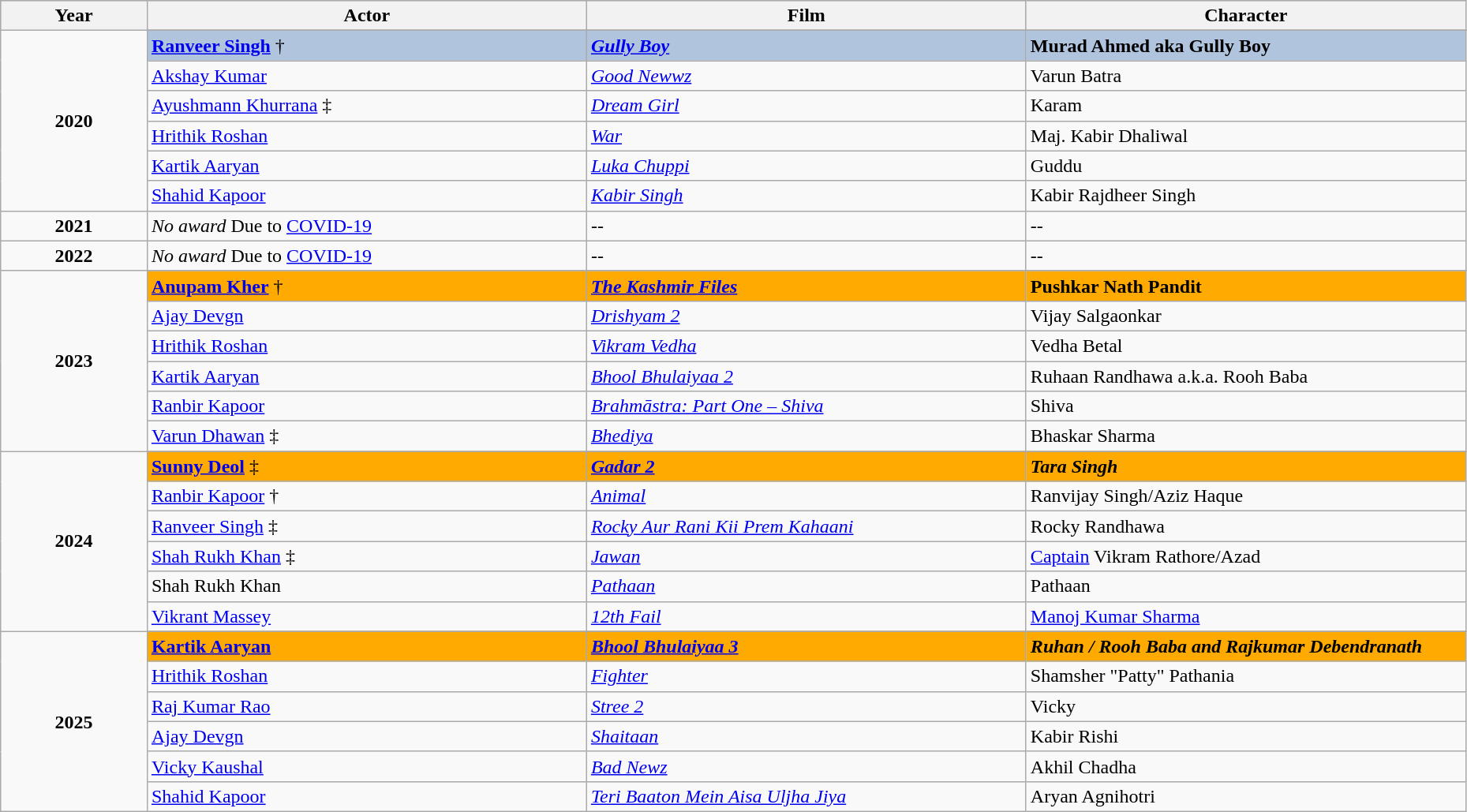<table class="wikitable" style="width:98%;">
<tr style="background:#bebebe;">
<th style="width:10%;">Year</th>
<th style="width:30%;">Actor</th>
<th style="width:30%;">Film</th>
<th style="width:30%;">Character</th>
</tr>
<tr>
<td rowspan=7 style="text-align:center"><strong>2020</strong></td>
</tr>
<tr style="background:#B0C4DE;">
<td><strong><a href='#'>Ranveer Singh</a></strong> †</td>
<td><strong><em><a href='#'>Gully Boy</a></em></strong></td>
<td><strong>Murad Ahmed aka Gully Boy</strong></td>
</tr>
<tr>
<td><a href='#'>Akshay Kumar</a></td>
<td><em><a href='#'>Good Newwz</a></em></td>
<td>Varun Batra</td>
</tr>
<tr>
<td><a href='#'>Ayushmann Khurrana</a> ‡</td>
<td><em><a href='#'>Dream Girl</a></em></td>
<td>Karam</td>
</tr>
<tr>
<td><a href='#'>Hrithik Roshan</a></td>
<td><em><a href='#'>War</a></em></td>
<td>Maj. Kabir Dhaliwal</td>
</tr>
<tr>
<td><a href='#'>Kartik Aaryan</a></td>
<td><em><a href='#'>Luka Chuppi</a></em></td>
<td>Guddu</td>
</tr>
<tr>
<td><a href='#'>Shahid Kapoor</a></td>
<td><em><a href='#'>Kabir Singh</a></em></td>
<td>Kabir Rajdheer Singh</td>
</tr>
<tr>
<td rowspan=1 style="text-align:center"><strong>2021</strong></td>
<td><em>No award</em> Due to <a href='#'>COVID-19</a></td>
<td>--</td>
<td>--</td>
</tr>
<tr>
<td rowspan=1 style="text-align:center"><strong>2022</strong></td>
<td><em>No award</em> Due to <a href='#'>COVID-19</a></td>
<td>--</td>
<td>--</td>
</tr>
<tr>
<td rowspan=7 style="text-align:center"><strong>2023</strong> </td>
</tr>
<tr style="background:#FFAA00;">
<td><strong><a href='#'>Anupam Kher</a></strong> †</td>
<td><strong><em><a href='#'>The Kashmir Files</a></em></strong></td>
<td><strong>Pushkar Nath Pandit</strong></td>
</tr>
<tr>
<td><a href='#'>Ajay Devgn</a></td>
<td><em><a href='#'>Drishyam 2</a></em></td>
<td>Vijay Salgaonkar</td>
</tr>
<tr>
<td><a href='#'>Hrithik Roshan</a></td>
<td><em><a href='#'>Vikram Vedha</a></em></td>
<td>Vedha Betal</td>
</tr>
<tr>
<td><a href='#'>Kartik Aaryan</a></td>
<td><em><a href='#'>Bhool Bhulaiyaa 2</a></em></td>
<td>Ruhaan Randhawa a.k.a. Rooh Baba</td>
</tr>
<tr>
<td><a href='#'>Ranbir Kapoor</a></td>
<td><em><a href='#'>Brahmāstra: Part One – Shiva</a></em></td>
<td>Shiva</td>
</tr>
<tr>
<td><a href='#'>Varun Dhawan</a> ‡</td>
<td><em><a href='#'>Bhediya</a></em></td>
<td>Bhaskar Sharma</td>
</tr>
<tr>
<td rowspan=7 style="text-align:center"><strong>2024</strong> </td>
</tr>
<tr style="background:#FFAA00;">
<td><strong><a href='#'>Sunny Deol</a></strong> ‡</td>
<td><strong><em><a href='#'>Gadar 2</a></em></strong></td>
<td><strong><em>Tara Singh</em></strong></td>
</tr>
<tr>
<td><a href='#'>Ranbir Kapoor</a> †</td>
<td><em><a href='#'>Animal</a></em></td>
<td>Ranvijay Singh/Aziz Haque</td>
</tr>
<tr>
<td><a href='#'>Ranveer Singh</a> ‡</td>
<td><em><a href='#'>Rocky Aur Rani Kii Prem Kahaani</a></em></td>
<td>Rocky Randhawa</td>
</tr>
<tr>
<td><a href='#'>Shah Rukh Khan</a> ‡</td>
<td><em><a href='#'>Jawan</a></em></td>
<td><a href='#'>Captain</a> Vikram Rathore/Azad</td>
</tr>
<tr>
<td>Shah Rukh Khan</td>
<td><em><a href='#'>Pathaan</a></em></td>
<td>Pathaan</td>
</tr>
<tr>
<td><a href='#'>Vikrant Massey</a></td>
<td><em><a href='#'>12th Fail</a></em></td>
<td><a href='#'>Manoj Kumar Sharma</a></td>
</tr>
<tr>
<td rowspan=7 style="text-align:center"><strong>2025</strong></td>
</tr>
<tr style="background:#FFAA00;">
<td><strong><a href='#'>Kartik Aaryan</a></strong></td>
<td><strong><em><a href='#'>Bhool Bhulaiyaa 3</a></em></strong></td>
<td><strong><em>Ruhan / Rooh Baba and Rajkumar Debendranath</em></strong></td>
</tr>
<tr>
<td><a href='#'>Hrithik Roshan</a></td>
<td><em><a href='#'>Fighter</a></em></td>
<td>Shamsher "Patty" Pathania</td>
</tr>
<tr>
<td><a href='#'>Raj Kumar Rao</a></td>
<td><em><a href='#'>Stree 2</a></em></td>
<td>Vicky</td>
</tr>
<tr>
<td><a href='#'>Ajay Devgn</a></td>
<td><em><a href='#'>Shaitaan</a></em></td>
<td>Kabir Rishi</td>
</tr>
<tr>
<td><a href='#'>Vicky Kaushal</a></td>
<td><em><a href='#'>Bad Newz</a></em></td>
<td>Akhil Chadha</td>
</tr>
<tr>
<td><a href='#'>Shahid Kapoor</a></td>
<td><em><a href='#'>Teri Baaton Mein Aisa Uljha Jiya</a></em></td>
<td>Aryan Agnihotri</td>
</tr>
</table>
